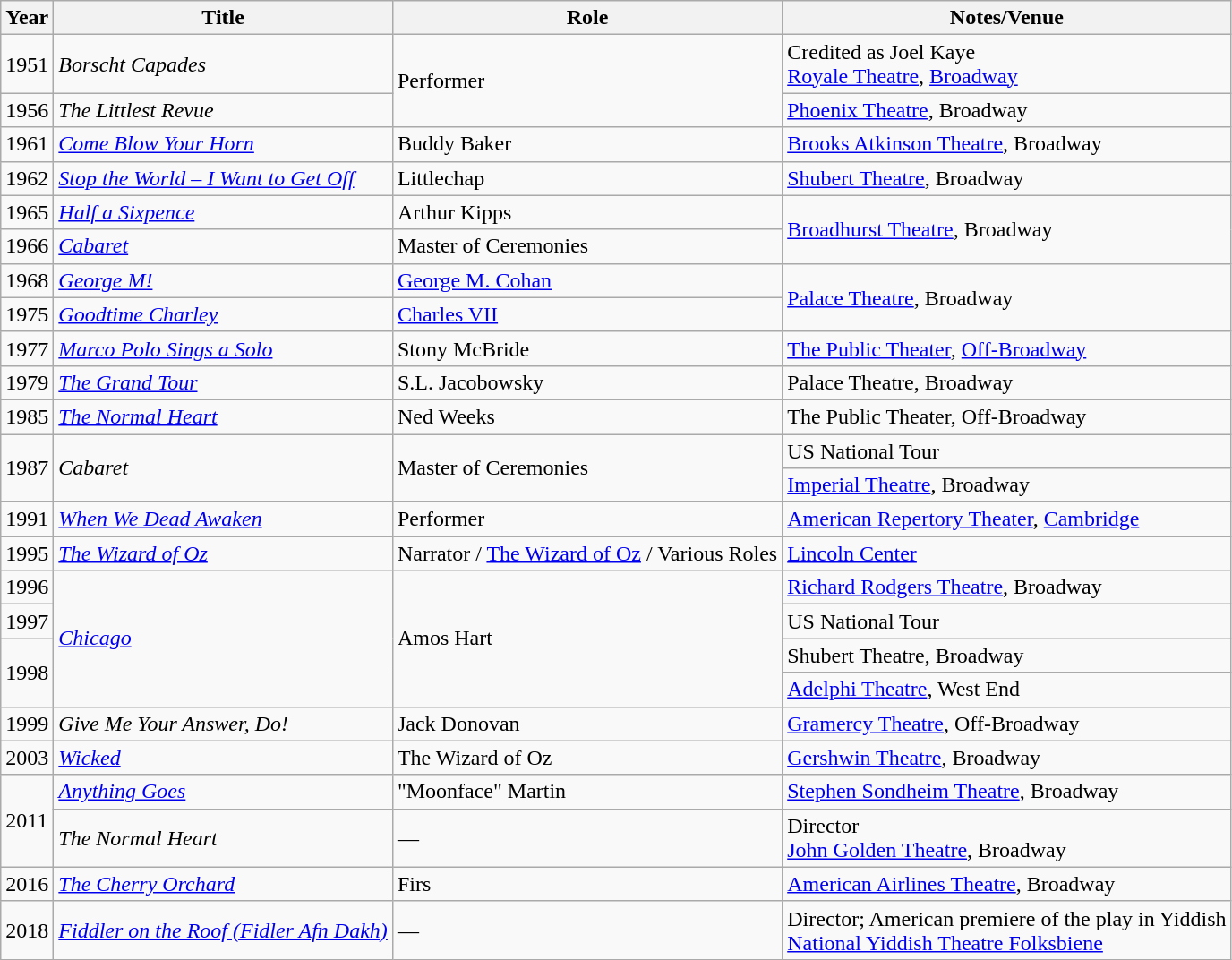<table class="wikitable">
<tr>
<th scope="col">Year</th>
<th scope="col">Title</th>
<th scope="col">Role</th>
<th scope="col">Notes/Venue</th>
</tr>
<tr>
<td>1951</td>
<td><em>Borscht Capades</em></td>
<td rowspan="2">Performer</td>
<td>Credited as Joel Kaye <br><a href='#'>Royale Theatre</a>, <a href='#'>Broadway</a></td>
</tr>
<tr>
<td>1956</td>
<td><em>The Littlest Revue</em></td>
<td><a href='#'>Phoenix Theatre</a>, Broadway</td>
</tr>
<tr>
<td>1961</td>
<td><em><a href='#'>Come Blow Your Horn</a></em></td>
<td>Buddy Baker</td>
<td><a href='#'>Brooks Atkinson Theatre</a>, Broadway</td>
</tr>
<tr>
<td>1962</td>
<td><em><a href='#'>Stop the World – I Want to Get Off</a></em></td>
<td>Littlechap</td>
<td><a href='#'>Shubert Theatre</a>, Broadway</td>
</tr>
<tr>
<td>1965</td>
<td><em><a href='#'>Half a Sixpence</a></em></td>
<td>Arthur Kipps</td>
<td rowspan=2><a href='#'>Broadhurst Theatre</a>, Broadway</td>
</tr>
<tr>
<td>1966</td>
<td><em><a href='#'>Cabaret</a></em></td>
<td>Master of Ceremonies</td>
</tr>
<tr>
<td>1968</td>
<td><em><a href='#'>George M!</a></em></td>
<td><a href='#'>George M. Cohan</a></td>
<td rowspan=2><a href='#'>Palace Theatre</a>, Broadway</td>
</tr>
<tr>
<td>1975</td>
<td><em><a href='#'>Goodtime Charley</a></em></td>
<td><a href='#'>Charles VII</a></td>
</tr>
<tr>
<td>1977</td>
<td><em><a href='#'>Marco Polo Sings a Solo</a></em></td>
<td>Stony McBride</td>
<td><a href='#'>The Public Theater</a>, <a href='#'>Off-Broadway</a></td>
</tr>
<tr>
<td>1979</td>
<td><em><a href='#'>The Grand Tour</a></em></td>
<td>S.L. Jacobowsky</td>
<td>Palace Theatre, Broadway</td>
</tr>
<tr>
<td>1985</td>
<td><em><a href='#'>The Normal Heart</a></em></td>
<td>Ned Weeks</td>
<td>The Public Theater, Off-Broadway</td>
</tr>
<tr>
<td rowspan=2>1987</td>
<td rowspan=2><em>Cabaret</em></td>
<td rowspan=2>Master of Ceremonies</td>
<td>US National Tour</td>
</tr>
<tr>
<td><a href='#'>Imperial Theatre</a>, Broadway</td>
</tr>
<tr>
<td>1991</td>
<td><em><a href='#'>When We Dead Awaken</a></em></td>
<td>Performer</td>
<td><a href='#'>American Repertory Theater</a>, <a href='#'>Cambridge</a></td>
</tr>
<tr>
<td>1995</td>
<td><em><a href='#'>The Wizard of Oz</a></em></td>
<td>Narrator / <a href='#'>The Wizard of Oz</a> / Various Roles</td>
<td><a href='#'>Lincoln Center</a></td>
</tr>
<tr>
<td>1996</td>
<td rowspan=4><em><a href='#'>Chicago</a></em></td>
<td rowspan=4>Amos Hart</td>
<td><a href='#'>Richard Rodgers Theatre</a>, Broadway</td>
</tr>
<tr>
<td>1997</td>
<td>US National Tour</td>
</tr>
<tr>
<td rowspan=2>1998</td>
<td>Shubert Theatre, Broadway</td>
</tr>
<tr>
<td><a href='#'>Adelphi Theatre</a>, West End</td>
</tr>
<tr>
<td>1999</td>
<td><em>Give Me Your Answer, Do!</em></td>
<td>Jack Donovan</td>
<td><a href='#'>Gramercy Theatre</a>, Off-Broadway</td>
</tr>
<tr>
<td>2003</td>
<td><em><a href='#'>Wicked</a></em></td>
<td>The Wizard of Oz</td>
<td><a href='#'>Gershwin Theatre</a>, Broadway</td>
</tr>
<tr>
<td rowspan="2">2011</td>
<td><em><a href='#'>Anything Goes</a></em></td>
<td>"Moonface" Martin</td>
<td><a href='#'>Stephen Sondheim Theatre</a>, Broadway</td>
</tr>
<tr>
<td><em>The Normal Heart</em></td>
<td>—</td>
<td>Director <br><a href='#'>John Golden Theatre</a>, Broadway</td>
</tr>
<tr>
<td>2016</td>
<td><em><a href='#'>The Cherry Orchard</a></em></td>
<td>Firs</td>
<td><a href='#'>American Airlines Theatre</a>, Broadway</td>
</tr>
<tr>
<td>2018</td>
<td><em><a href='#'>Fiddler on the Roof (Fidler Afn Dakh)</a></em></td>
<td>—</td>
<td>Director; American premiere of the play in Yiddish <br><a href='#'>National Yiddish Theatre Folksbiene</a></td>
</tr>
</table>
